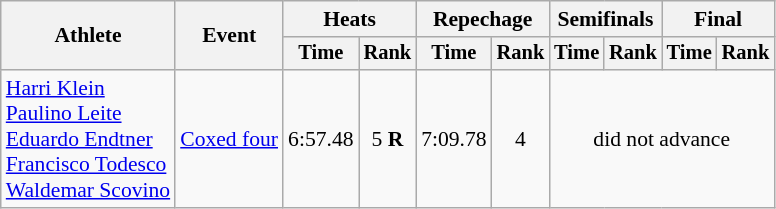<table class="wikitable" style="font-size:90%">
<tr>
<th rowspan="2">Athlete</th>
<th rowspan="2">Event</th>
<th colspan="2">Heats</th>
<th colspan="2">Repechage</th>
<th colspan="2">Semifinals</th>
<th colspan="2">Final</th>
</tr>
<tr style="font-size:95%">
<th>Time</th>
<th>Rank</th>
<th>Time</th>
<th>Rank</th>
<th>Time</th>
<th>Rank</th>
<th>Time</th>
<th>Rank</th>
</tr>
<tr align=center>
<td align=left><a href='#'>Harri Klein</a><br><a href='#'>Paulino Leite</a><br><a href='#'>Eduardo Endtner</a><br><a href='#'>Francisco Todesco</a><br><a href='#'>Waldemar Scovino</a></td>
<td align=left><a href='#'>Coxed four</a></td>
<td>6:57.48</td>
<td>5 <strong>R</strong></td>
<td>7:09.78</td>
<td>4</td>
<td colspan="4"  align="center">did not advance</td>
</tr>
</table>
